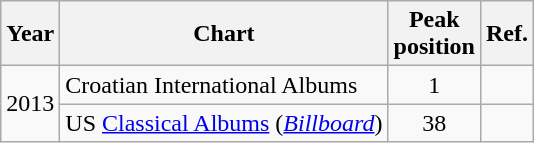<table class="wikitable">
<tr>
<th>Year</th>
<th>Chart</th>
<th>Peak<br>position</th>
<th>Ref.</th>
</tr>
<tr>
<td rowspan=2>2013</td>
<td>Croatian International Albums</td>
<td style="text-align:center;">1</td>
<td></td>
</tr>
<tr>
<td>US <a href='#'>Classical Albums</a> (<em><a href='#'>Billboard</a></em>)</td>
<td style="text-align:center;">38</td>
<td></td>
</tr>
</table>
